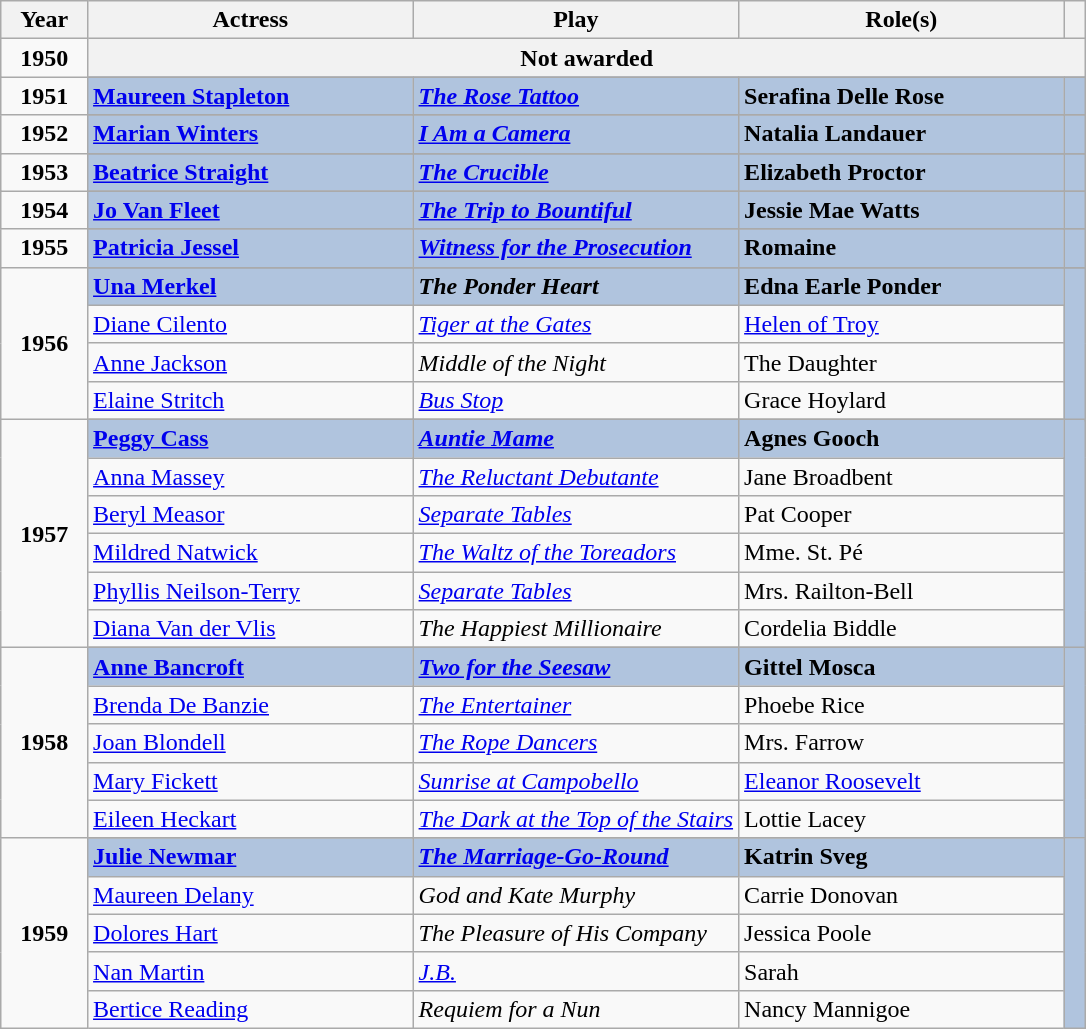<table class="wikitable sortable">
<tr>
<th scope="col" style="width:8%;">Year</th>
<th scope="col" style="width:30%;">Actress</th>
<th scope="col" style="width:30%;">Play</th>
<th scope="col" style="width:30%;">Role(s)</th>
<th scope="col" style="width:2%;" class="unsortable"></th>
</tr>
<tr>
<td align="center"><strong>1950</strong> <br> </td>
<th colspan="4">Not awarded</th>
</tr>
<tr>
<td rowspan="2" align="center"><strong>1951</strong> <br> </td>
</tr>
<tr style="background:#B0C4DE">
<td><strong><a href='#'>Maureen Stapleton</a></strong></td>
<td><strong><em><a href='#'>The Rose Tattoo</a></em></strong></td>
<td><strong>Serafina Delle Rose</strong></td>
<td></td>
</tr>
<tr>
<td rowspan="2" align="center"><strong>1952</strong> <br> </td>
</tr>
<tr style="background:#B0C4DE">
<td><strong><a href='#'>Marian Winters</a></strong></td>
<td><strong><em><a href='#'>I Am a Camera</a></em></strong></td>
<td><strong>Natalia Landauer</strong></td>
<td></td>
</tr>
<tr>
<td rowspan="2" align="center"><strong>1953</strong> <br> </td>
</tr>
<tr style="background:#B0C4DE">
<td><strong><a href='#'>Beatrice Straight</a></strong></td>
<td><strong><em><a href='#'>The Crucible</a></em></strong></td>
<td><strong>Elizabeth Proctor</strong></td>
<td></td>
</tr>
<tr>
<td rowspan="2" align="center"><strong>1954</strong> <br> </td>
</tr>
<tr style="background:#B0C4DE">
<td><strong><a href='#'>Jo Van Fleet</a></strong></td>
<td><strong><em><a href='#'>The Trip to Bountiful</a></em></strong></td>
<td><strong>Jessie Mae Watts</strong></td>
<td></td>
</tr>
<tr>
<td rowspan="2" align="center"><strong>1955</strong> <br> </td>
</tr>
<tr style="background:#B0C4DE">
<td><strong><a href='#'>Patricia Jessel</a></strong></td>
<td><strong><em><a href='#'>Witness for the Prosecution</a></em></strong></td>
<td><strong>Romaine</strong></td>
<td></td>
</tr>
<tr>
<td rowspan="5" align="center"><strong>1956</strong> <br> </td>
</tr>
<tr style="background:#B0C4DE">
<td><strong><a href='#'>Una Merkel</a></strong></td>
<td><strong><em>The Ponder Heart</em></strong></td>
<td><strong>Edna Earle Ponder</strong></td>
<td rowspan="5" align="center"></td>
</tr>
<tr>
<td><a href='#'>Diane Cilento</a></td>
<td><em><a href='#'>Tiger at the Gates</a></em></td>
<td><a href='#'>Helen of Troy</a></td>
</tr>
<tr>
<td><a href='#'>Anne Jackson</a></td>
<td><em>Middle of the Night</em></td>
<td>The Daughter</td>
</tr>
<tr>
<td><a href='#'>Elaine Stritch</a></td>
<td><em><a href='#'>Bus Stop</a></em></td>
<td>Grace Hoylard</td>
</tr>
<tr>
<td rowspan="7" align="center"><strong>1957</strong> <br> </td>
</tr>
<tr style="background:#B0C4DE">
<td><strong><a href='#'>Peggy Cass</a></strong></td>
<td><strong><em><a href='#'>Auntie Mame</a></em></strong></td>
<td><strong>Agnes Gooch</strong></td>
<td rowspan="7" align="center"></td>
</tr>
<tr>
<td><a href='#'>Anna Massey</a></td>
<td><em><a href='#'>The Reluctant Debutante</a></em></td>
<td>Jane Broadbent</td>
</tr>
<tr>
<td><a href='#'>Beryl Measor</a></td>
<td><em><a href='#'>Separate Tables</a></em></td>
<td>Pat Cooper</td>
</tr>
<tr>
<td><a href='#'>Mildred Natwick</a></td>
<td><em><a href='#'>The Waltz of the Toreadors</a></em></td>
<td>Mme. St. Pé</td>
</tr>
<tr>
<td><a href='#'>Phyllis Neilson-Terry</a></td>
<td><em><a href='#'>Separate Tables</a></em></td>
<td>Mrs. Railton-Bell</td>
</tr>
<tr>
<td><a href='#'>Diana Van der Vlis</a></td>
<td><em>The Happiest Millionaire</em></td>
<td>Cordelia Biddle</td>
</tr>
<tr>
<td rowspan="6" align="center"><strong>1958</strong> <br> </td>
</tr>
<tr style="background:#B0C4DE">
<td><strong><a href='#'>Anne Bancroft</a></strong></td>
<td><strong><em><a href='#'>Two for the Seesaw</a></em></strong></td>
<td><strong>Gittel Mosca</strong></td>
<td rowspan="6" align="center"></td>
</tr>
<tr>
<td><a href='#'>Brenda De Banzie</a></td>
<td><em><a href='#'>The Entertainer</a></em></td>
<td>Phoebe Rice</td>
</tr>
<tr>
<td><a href='#'>Joan Blondell</a></td>
<td><em><a href='#'>The Rope Dancers</a></em></td>
<td>Mrs. Farrow</td>
</tr>
<tr>
<td><a href='#'>Mary Fickett</a></td>
<td><em><a href='#'>Sunrise at Campobello</a></em></td>
<td><a href='#'>Eleanor Roosevelt</a></td>
</tr>
<tr>
<td><a href='#'>Eileen Heckart</a></td>
<td><em><a href='#'>The Dark at the Top of the Stairs</a></em></td>
<td>Lottie Lacey</td>
</tr>
<tr>
<td rowspan="6" align="center"><strong>1959</strong> <br> </td>
</tr>
<tr style="background:#B0C4DE">
<td><strong><a href='#'>Julie Newmar</a></strong></td>
<td><strong><em><a href='#'>The Marriage-Go-Round</a></em></strong></td>
<td><strong>Katrin Sveg</strong></td>
<td rowspan="6" align="center"></td>
</tr>
<tr>
<td><a href='#'>Maureen Delany</a></td>
<td><em>God and Kate Murphy</em></td>
<td>Carrie Donovan</td>
</tr>
<tr>
<td><a href='#'>Dolores Hart</a></td>
<td><em>The Pleasure of His Company</em></td>
<td>Jessica Poole</td>
</tr>
<tr>
<td><a href='#'>Nan Martin</a></td>
<td><em><a href='#'>J.B.</a></em></td>
<td>Sarah</td>
</tr>
<tr>
<td><a href='#'>Bertice Reading</a></td>
<td><em>Requiem for a Nun</em></td>
<td>Nancy Mannigoe</td>
</tr>
</table>
